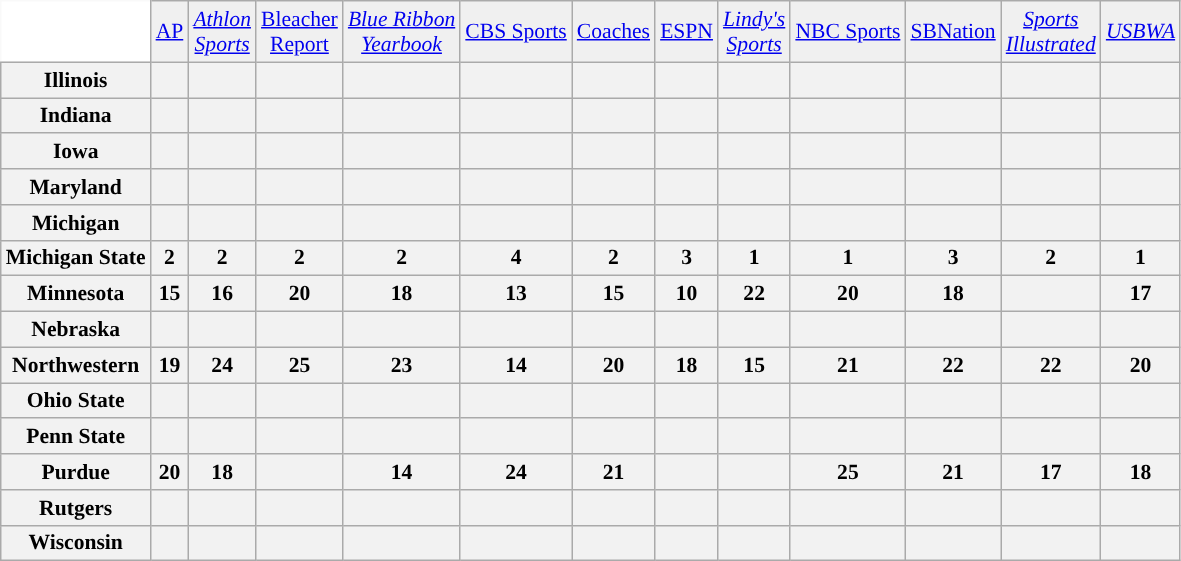<table class="wikitable" style="white-space:nowrap; font-size:90%;">
<tr>
<td style="background:white; border-top-style:hidden; border-left-style:hidden;"></td>
<td align="center" style="background:#f0f0f0;"><a href='#'>AP</a></td>
<td align="center" style="background:#f0f0f0;"><em><a href='#'>Athlon<br>Sports</a></em></td>
<td align="center" style="background:#f0f0f0;"><a href='#'>Bleacher<br>Report</a></td>
<td align="center" style="background:#f0f0f0;"><em><a href='#'>Blue Ribbon<br>Yearbook</a></em></td>
<td align="center" style="background:#f0f0f0;"><a href='#'>CBS Sports</a></td>
<td align="center" style="background:#f0f0f0;"><a href='#'>Coaches</a></td>
<td align="center" style="background:#f0f0f0;"><a href='#'>ESPN</a></td>
<td align="center" style="background:#f0f0f0;"><em><a href='#'>Lindy's<br>Sports</a></em></td>
<td align="center" style="background:#f0f0f0;"><a href='#'>NBC Sports</a></td>
<td align="center" style="background:#f0f0f0;"><a href='#'>SBNation</a></td>
<td align="center" style="background:#f0f0f0;"><em><a href='#'>Sports<br>Illustrated</a></em></td>
<td align="center" style="background:#f0f0f0;"><em><a href='#'>USBWA</a></em></td>
</tr>
<tr style="text-align:center;">
<th>Illinois</th>
<th></th>
<th></th>
<th></th>
<th></th>
<th></th>
<th></th>
<th></th>
<th></th>
<th></th>
<th></th>
<th></th>
<th></th>
</tr>
<tr style="text-align:center;">
<th style=>Indiana</th>
<th></th>
<th></th>
<th></th>
<th></th>
<th></th>
<th></th>
<th></th>
<th></th>
<th></th>
<th></th>
<th></th>
<th></th>
</tr>
<tr style="text-align:center;">
<th style=>Iowa</th>
<th></th>
<th></th>
<th></th>
<th></th>
<th></th>
<th></th>
<th></th>
<th></th>
<th></th>
<th></th>
<th></th>
<th></th>
</tr>
<tr style="text-align:center;">
<th style=>Maryland</th>
<th></th>
<th></th>
<th></th>
<th></th>
<th></th>
<th></th>
<th></th>
<th></th>
<th></th>
<th></th>
<th></th>
<th></th>
</tr>
<tr style="text-align:center;">
<th style=>Michigan</th>
<th></th>
<th></th>
<th></th>
<th></th>
<th></th>
<th></th>
<th></th>
<th></th>
<th></th>
<th></th>
<th></th>
<th></th>
</tr>
<tr style="text-align:center;">
<th style=>Michigan State</th>
<th>2</th>
<th>2</th>
<th>2</th>
<th>2</th>
<th>4</th>
<th>2</th>
<th>3</th>
<th>1</th>
<th>1</th>
<th>3</th>
<th>2</th>
<th>1</th>
</tr>
<tr style="text-align:center;">
<th style=>Minnesota</th>
<th>15</th>
<th>16</th>
<th>20</th>
<th>18</th>
<th>13</th>
<th>15</th>
<th>10</th>
<th>22</th>
<th>20</th>
<th>18</th>
<th></th>
<th>17</th>
</tr>
<tr style="text-align:center;">
<th style=>Nebraska</th>
<th></th>
<th></th>
<th></th>
<th></th>
<th></th>
<th></th>
<th></th>
<th></th>
<th></th>
<th></th>
<th></th>
<th></th>
</tr>
<tr style="text-align:center;">
<th style=>Northwestern</th>
<th>19</th>
<th>24</th>
<th>25</th>
<th>23</th>
<th>14</th>
<th>20</th>
<th>18</th>
<th>15</th>
<th>21</th>
<th>22</th>
<th>22</th>
<th>20</th>
</tr>
<tr style="text-align:center;">
<th style=>Ohio State</th>
<th></th>
<th></th>
<th></th>
<th></th>
<th></th>
<th></th>
<th></th>
<th></th>
<th></th>
<th></th>
<th></th>
<th></th>
</tr>
<tr style="text-align:center;">
<th style=>Penn State</th>
<th></th>
<th></th>
<th></th>
<th></th>
<th></th>
<th></th>
<th></th>
<th></th>
<th></th>
<th></th>
<th></th>
<th></th>
</tr>
<tr style="text-align:center;">
<th style=>Purdue</th>
<th>20</th>
<th>18</th>
<th></th>
<th>14</th>
<th>24</th>
<th>21</th>
<th></th>
<th></th>
<th>25</th>
<th>21</th>
<th>17</th>
<th>18</th>
</tr>
<tr style="text-align:center;">
<th style=>Rutgers</th>
<th></th>
<th></th>
<th></th>
<th></th>
<th></th>
<th></th>
<th></th>
<th></th>
<th></th>
<th></th>
<th></th>
<th></th>
</tr>
<tr style="text-align:center;">
<th style=>Wisconsin</th>
<th></th>
<th></th>
<th></th>
<th></th>
<th></th>
<th></th>
<th></th>
<th></th>
<th></th>
<th></th>
<th></th>
<th></th>
</tr>
</table>
